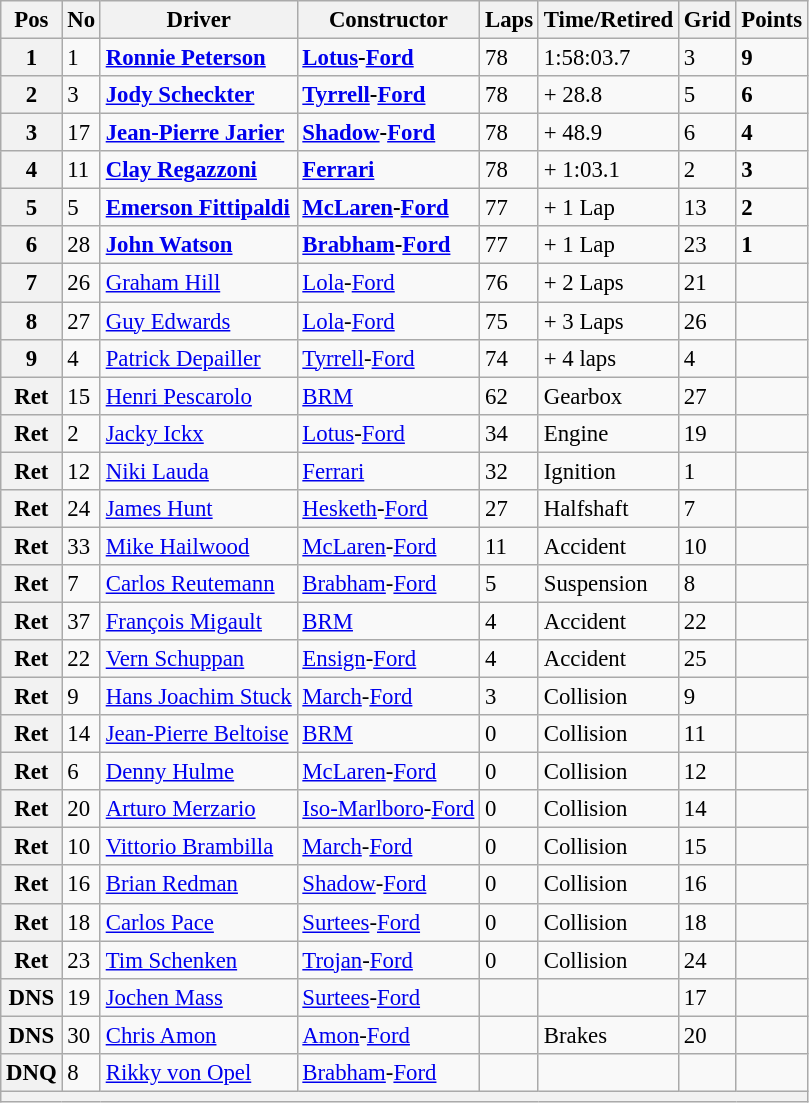<table class="wikitable" style="font-size: 95%">
<tr>
<th>Pos</th>
<th>No</th>
<th>Driver</th>
<th>Constructor</th>
<th>Laps</th>
<th>Time/Retired</th>
<th>Grid</th>
<th>Points</th>
</tr>
<tr>
<th>1</th>
<td>1</td>
<td> <strong><a href='#'>Ronnie Peterson</a></strong></td>
<td><strong><a href='#'>Lotus</a>-<a href='#'>Ford</a></strong></td>
<td>78</td>
<td>1:58:03.7</td>
<td>3</td>
<td><strong>9</strong></td>
</tr>
<tr>
<th>2</th>
<td>3</td>
<td> <strong><a href='#'>Jody Scheckter</a></strong></td>
<td><strong><a href='#'>Tyrrell</a>-<a href='#'>Ford</a></strong></td>
<td>78</td>
<td>+ 28.8</td>
<td>5</td>
<td><strong>6</strong></td>
</tr>
<tr>
<th>3</th>
<td>17</td>
<td> <strong><a href='#'>Jean-Pierre Jarier</a></strong></td>
<td><strong><a href='#'>Shadow</a>-<a href='#'>Ford</a></strong></td>
<td>78</td>
<td>+ 48.9</td>
<td>6</td>
<td><strong>4</strong></td>
</tr>
<tr>
<th>4</th>
<td>11</td>
<td> <strong><a href='#'>Clay Regazzoni</a></strong></td>
<td><strong><a href='#'>Ferrari</a></strong></td>
<td>78</td>
<td>+ 1:03.1</td>
<td>2</td>
<td><strong>3</strong></td>
</tr>
<tr>
<th>5</th>
<td>5</td>
<td> <strong><a href='#'>Emerson Fittipaldi</a></strong></td>
<td><strong><a href='#'>McLaren</a>-<a href='#'>Ford</a></strong></td>
<td>77</td>
<td>+ 1 Lap</td>
<td>13</td>
<td><strong>2</strong></td>
</tr>
<tr>
<th>6</th>
<td>28</td>
<td> <strong><a href='#'>John Watson</a></strong></td>
<td><strong><a href='#'>Brabham</a>-<a href='#'>Ford</a></strong></td>
<td>77</td>
<td>+ 1 Lap</td>
<td>23</td>
<td><strong>1</strong></td>
</tr>
<tr>
<th>7</th>
<td>26</td>
<td> <a href='#'>Graham Hill</a></td>
<td><a href='#'>Lola</a>-<a href='#'>Ford</a></td>
<td>76</td>
<td>+ 2 Laps</td>
<td>21</td>
<td> </td>
</tr>
<tr>
<th>8</th>
<td>27</td>
<td> <a href='#'>Guy Edwards</a></td>
<td><a href='#'>Lola</a>-<a href='#'>Ford</a></td>
<td>75</td>
<td>+ 3 Laps</td>
<td>26</td>
<td> </td>
</tr>
<tr>
<th>9</th>
<td>4</td>
<td> <a href='#'>Patrick Depailler</a></td>
<td><a href='#'>Tyrrell</a>-<a href='#'>Ford</a></td>
<td>74</td>
<td>+ 4 laps</td>
<td>4</td>
<td> </td>
</tr>
<tr>
<th>Ret</th>
<td>15</td>
<td> <a href='#'>Henri Pescarolo</a></td>
<td><a href='#'>BRM</a></td>
<td>62</td>
<td>Gearbox</td>
<td>27</td>
<td> </td>
</tr>
<tr>
<th>Ret</th>
<td>2</td>
<td> <a href='#'>Jacky Ickx</a></td>
<td><a href='#'>Lotus</a>-<a href='#'>Ford</a></td>
<td>34</td>
<td>Engine</td>
<td>19</td>
<td> </td>
</tr>
<tr>
<th>Ret</th>
<td>12</td>
<td> <a href='#'>Niki Lauda</a></td>
<td><a href='#'>Ferrari</a></td>
<td>32</td>
<td>Ignition</td>
<td>1</td>
<td> </td>
</tr>
<tr>
<th>Ret</th>
<td>24</td>
<td> <a href='#'>James Hunt</a></td>
<td><a href='#'>Hesketh</a>-<a href='#'>Ford</a></td>
<td>27</td>
<td>Halfshaft</td>
<td>7</td>
<td> </td>
</tr>
<tr>
<th>Ret</th>
<td>33</td>
<td> <a href='#'>Mike Hailwood</a></td>
<td><a href='#'>McLaren</a>-<a href='#'>Ford</a></td>
<td>11</td>
<td>Accident</td>
<td>10</td>
<td> </td>
</tr>
<tr>
<th>Ret</th>
<td>7</td>
<td> <a href='#'>Carlos Reutemann</a></td>
<td><a href='#'>Brabham</a>-<a href='#'>Ford</a></td>
<td>5</td>
<td>Suspension</td>
<td>8</td>
<td> </td>
</tr>
<tr>
<th>Ret</th>
<td>37</td>
<td> <a href='#'>François Migault</a></td>
<td><a href='#'>BRM</a></td>
<td>4</td>
<td>Accident</td>
<td>22</td>
<td> </td>
</tr>
<tr>
<th>Ret</th>
<td>22</td>
<td> <a href='#'>Vern Schuppan</a></td>
<td><a href='#'>Ensign</a>-<a href='#'>Ford</a></td>
<td>4</td>
<td>Accident</td>
<td>25</td>
<td> </td>
</tr>
<tr>
<th>Ret</th>
<td>9</td>
<td> <a href='#'>Hans Joachim Stuck</a></td>
<td><a href='#'>March</a>-<a href='#'>Ford</a></td>
<td>3</td>
<td>Collision</td>
<td>9</td>
<td> </td>
</tr>
<tr>
<th>Ret</th>
<td>14</td>
<td> <a href='#'>Jean-Pierre Beltoise</a></td>
<td><a href='#'>BRM</a></td>
<td>0</td>
<td>Collision</td>
<td>11</td>
<td> </td>
</tr>
<tr>
<th>Ret</th>
<td>6</td>
<td> <a href='#'>Denny Hulme</a></td>
<td><a href='#'>McLaren</a>-<a href='#'>Ford</a></td>
<td>0</td>
<td>Collision</td>
<td>12</td>
<td> </td>
</tr>
<tr>
<th>Ret</th>
<td>20</td>
<td> <a href='#'>Arturo Merzario</a></td>
<td><a href='#'>Iso-Marlboro</a>-<a href='#'>Ford</a></td>
<td>0</td>
<td>Collision</td>
<td>14</td>
<td> </td>
</tr>
<tr>
<th>Ret</th>
<td>10</td>
<td> <a href='#'>Vittorio Brambilla</a></td>
<td><a href='#'>March</a>-<a href='#'>Ford</a></td>
<td>0</td>
<td>Collision</td>
<td>15</td>
<td> </td>
</tr>
<tr>
<th>Ret</th>
<td>16</td>
<td> <a href='#'>Brian Redman</a></td>
<td><a href='#'>Shadow</a>-<a href='#'>Ford</a></td>
<td>0</td>
<td>Collision</td>
<td>16</td>
<td> </td>
</tr>
<tr>
<th>Ret</th>
<td>18</td>
<td> <a href='#'>Carlos Pace</a></td>
<td><a href='#'>Surtees</a>-<a href='#'>Ford</a></td>
<td>0</td>
<td>Collision</td>
<td>18</td>
<td> </td>
</tr>
<tr>
<th>Ret</th>
<td>23</td>
<td> <a href='#'>Tim Schenken</a></td>
<td><a href='#'>Trojan</a>-<a href='#'>Ford</a></td>
<td>0</td>
<td>Collision</td>
<td>24</td>
<td> </td>
</tr>
<tr>
<th>DNS</th>
<td>19</td>
<td> <a href='#'>Jochen Mass</a></td>
<td><a href='#'>Surtees</a>-<a href='#'>Ford</a></td>
<td></td>
<td></td>
<td>17</td>
<td></td>
</tr>
<tr>
<th>DNS</th>
<td>30</td>
<td> <a href='#'>Chris Amon</a></td>
<td><a href='#'>Amon</a>-<a href='#'>Ford</a></td>
<td></td>
<td>Brakes</td>
<td>20</td>
<td></td>
</tr>
<tr>
<th>DNQ</th>
<td>8</td>
<td> <a href='#'>Rikky von Opel</a></td>
<td><a href='#'>Brabham</a>-<a href='#'>Ford</a></td>
<td> </td>
<td> </td>
<td> </td>
<td> </td>
</tr>
<tr>
<th colspan="8"></th>
</tr>
</table>
